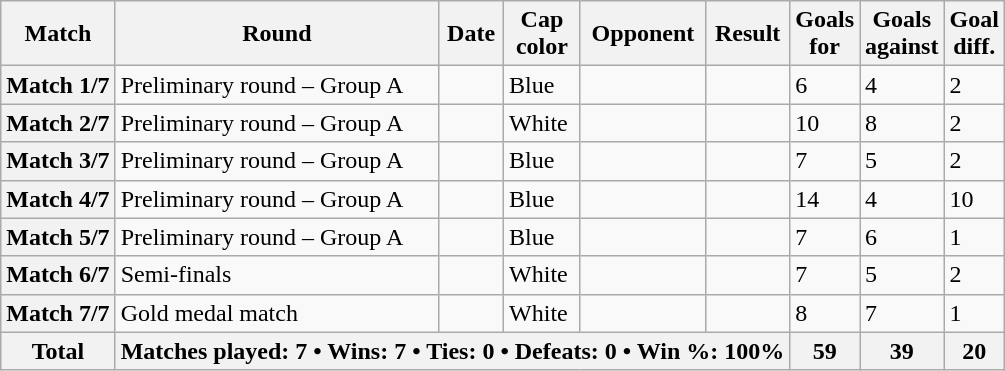<table class="wikitable sortable sticky-header defaultcenter col3right col4left col5left" style="font-size: 100%; margin-left: 1em;">
<tr>
<th scope="col">Match</th>
<th scope="col">Round</th>
<th scope="col">Date</th>
<th scope="col">Cap<br>color</th>
<th scope="col">Opponent</th>
<th scope="col">Result</th>
<th scope="col">Goals<br>for</th>
<th scope="col">Goals<br>against</th>
<th scope="col">Goal<br>diff.</th>
</tr>
<tr>
<th scope="row">Match 1/7</th>
<td>Preliminary round – Group A</td>
<td></td>
<td> Blue</td>
<td></td>
<td></td>
<td>6</td>
<td>4</td>
<td>2</td>
</tr>
<tr>
<th scope="row">Match 2/7</th>
<td>Preliminary round – Group A</td>
<td></td>
<td> White</td>
<td></td>
<td></td>
<td>10</td>
<td>8</td>
<td>2</td>
</tr>
<tr>
<th scope="row">Match 3/7</th>
<td>Preliminary round – Group A</td>
<td></td>
<td> Blue</td>
<td></td>
<td></td>
<td>7</td>
<td>5</td>
<td>2</td>
</tr>
<tr>
<th scope="row">Match 4/7</th>
<td>Preliminary round – Group A</td>
<td></td>
<td> Blue</td>
<td></td>
<td></td>
<td>14</td>
<td>4</td>
<td>10</td>
</tr>
<tr>
<th scope="row">Match 5/7</th>
<td>Preliminary round – Group A</td>
<td></td>
<td> Blue</td>
<td></td>
<td></td>
<td>7</td>
<td>6</td>
<td>1</td>
</tr>
<tr>
<th scope="row">Match 6/7</th>
<td>Semi-finals</td>
<td></td>
<td> White</td>
<td></td>
<td></td>
<td>7</td>
<td>5</td>
<td>2</td>
</tr>
<tr>
<th scope="row">Match 7/7</th>
<td>Gold medal match</td>
<td></td>
<td> White</td>
<td></td>
<td></td>
<td>8</td>
<td>7</td>
<td>1</td>
</tr>
<tr class="sortbottom">
<th>Total</th>
<th colspan="5">Matches played: 7 • Wins: 7 • Ties: 0 • Defeats: 0 • Win %: 100%</th>
<th>59</th>
<th>39</th>
<th>20</th>
</tr>
</table>
